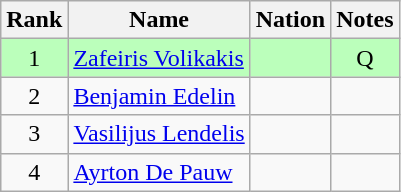<table class="wikitable sortable" style="text-align:center">
<tr>
<th>Rank</th>
<th>Name</th>
<th>Nation</th>
<th>Notes</th>
</tr>
<tr bgcolor=bbffbb>
<td>1</td>
<td align=left><a href='#'>Zafeiris Volikakis</a></td>
<td align=left></td>
<td>Q</td>
</tr>
<tr>
<td>2</td>
<td align=left><a href='#'>Benjamin Edelin</a></td>
<td align=left></td>
<td></td>
</tr>
<tr>
<td>3</td>
<td align=left><a href='#'>Vasilijus Lendelis</a></td>
<td align=left></td>
<td></td>
</tr>
<tr>
<td>4</td>
<td align=left><a href='#'>Ayrton De Pauw</a></td>
<td align=left></td>
<td></td>
</tr>
</table>
